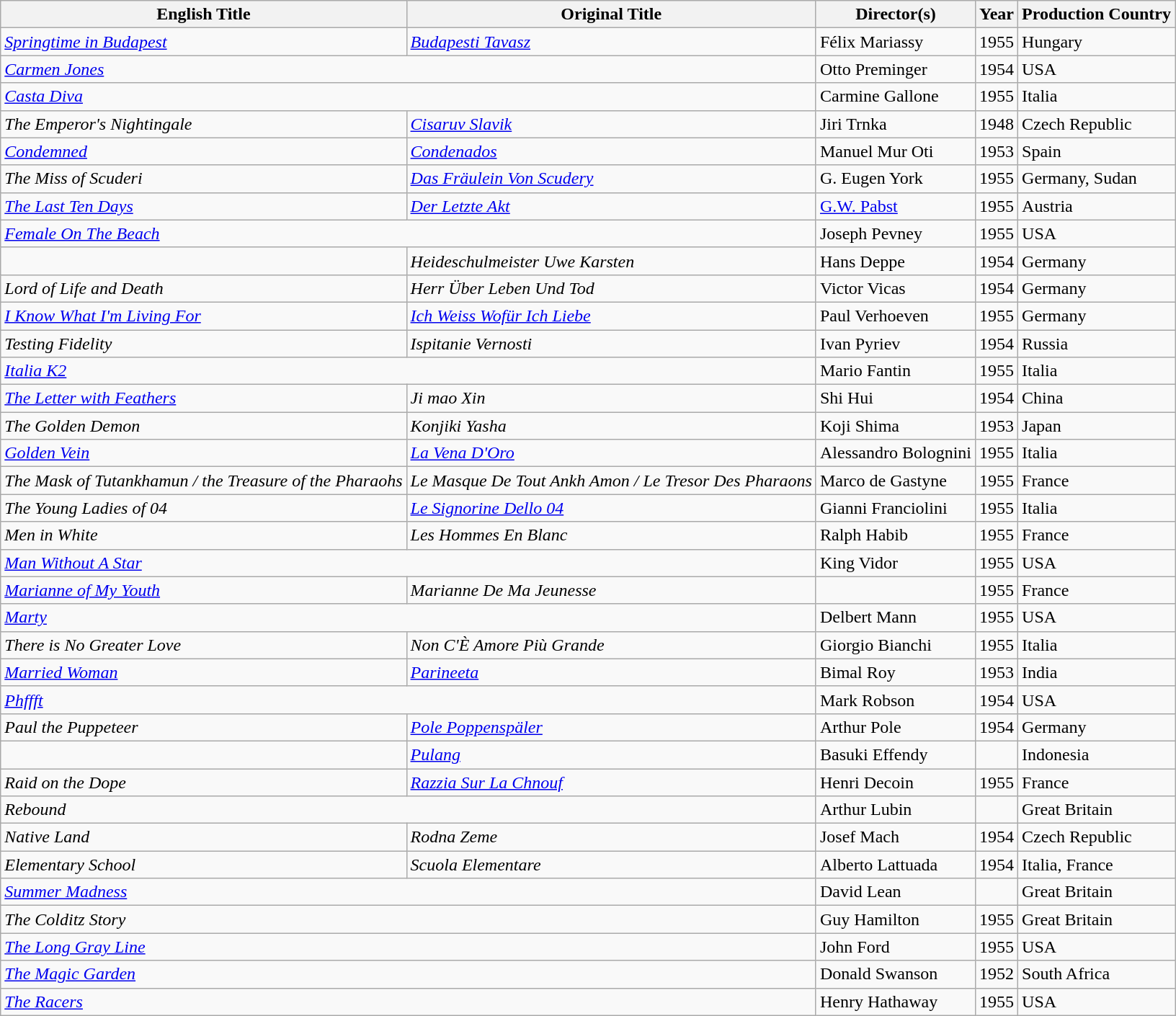<table class="wikitable sortable">
<tr>
<th>English Title</th>
<th>Original Title</th>
<th>Director(s)</th>
<th>Year</th>
<th>Production Country</th>
</tr>
<tr>
<td><em><a href='#'>Springtime in Budapest</a></em></td>
<td><em><a href='#'>Budapesti Tavasz</a></em></td>
<td>Félix Mariassy</td>
<td>1955</td>
<td>Hungary</td>
</tr>
<tr>
<td colspan="2"><em><a href='#'>Carmen Jones</a></em></td>
<td>Otto Preminger</td>
<td>1954</td>
<td>USA</td>
</tr>
<tr>
<td colspan="2"><em><a href='#'>Casta Diva</a></em></td>
<td>Carmine Gallone</td>
<td>1955</td>
<td>Italia</td>
</tr>
<tr>
<td><em>The Emperor's Nightingale</em></td>
<td><em><a href='#'>Cisaruv Slavik</a></em></td>
<td>Jiri Trnka</td>
<td>1948</td>
<td>Czech Republic</td>
</tr>
<tr>
<td><em><a href='#'>Condemned</a></em></td>
<td><em><a href='#'>Condenados</a></em></td>
<td>Manuel Mur Oti</td>
<td>1953</td>
<td>Spain</td>
</tr>
<tr>
<td><em>The Miss of Scuderi</em></td>
<td><em><a href='#'>Das Fräulein Von Scudery</a></em></td>
<td>G. Eugen York</td>
<td>1955</td>
<td>Germany, Sudan</td>
</tr>
<tr>
<td><em><a href='#'>The Last Ten Days</a></em></td>
<td><em><a href='#'>Der Letzte Akt</a></em></td>
<td><a href='#'>G.W. Pabst</a></td>
<td>1955</td>
<td>Austria</td>
</tr>
<tr>
<td colspan="2"><em><a href='#'>Female On The Beach</a></em></td>
<td>Joseph Pevney</td>
<td>1955</td>
<td>USA</td>
</tr>
<tr>
<td></td>
<td><em>Heideschulmeister Uwe Karsten</em></td>
<td>Hans Deppe</td>
<td>1954</td>
<td>Germany</td>
</tr>
<tr>
<td><em>Lord of Life and Death</em></td>
<td><em>Herr Über Leben Und Tod</em></td>
<td>Victor Vicas</td>
<td>1954</td>
<td>Germany</td>
</tr>
<tr>
<td><em><a href='#'>I Know What I'm Living For</a></em></td>
<td><em><a href='#'>Ich Weiss Wofür Ich Liebe</a></em></td>
<td>Paul Verhoeven</td>
<td>1955</td>
<td>Germany</td>
</tr>
<tr>
<td><em>Testing Fidelity</em></td>
<td><em>Ispitanie Vernosti</em></td>
<td>Ivan Pyriev</td>
<td>1954</td>
<td>Russia</td>
</tr>
<tr>
<td colspan="2"><em><a href='#'>Italia K2</a></em></td>
<td>Mario Fantin</td>
<td>1955</td>
<td>Italia</td>
</tr>
<tr>
<td><em><a href='#'>The Letter with Feathers</a></em></td>
<td><em>Ji mao Xin</em></td>
<td>Shi Hui</td>
<td>1954</td>
<td>China</td>
</tr>
<tr>
<td><em>The Golden Demon</em></td>
<td><em>Konjiki Yasha</em></td>
<td>Koji Shima</td>
<td>1953</td>
<td>Japan</td>
</tr>
<tr>
<td><em><a href='#'>Golden Vein</a></em></td>
<td><em><a href='#'>La Vena D'Oro</a></em></td>
<td>Alessandro Bolognini</td>
<td>1955</td>
<td>Italia</td>
</tr>
<tr>
<td><em>The Mask of Tutankhamun  / the Treasure of the Pharaohs</em></td>
<td><em>Le Masque De Tout Ankh Amon / Le Tresor Des Pharaons</em></td>
<td>Marco de Gastyne</td>
<td>1955</td>
<td>France</td>
</tr>
<tr>
<td><em>The Young Ladies of 04</em></td>
<td><em><a href='#'>Le Signorine Dello 04</a></em></td>
<td>Gianni Franciolini</td>
<td>1955</td>
<td>Italia</td>
</tr>
<tr>
<td><em>Men in White</em></td>
<td><em>Les Hommes En Blanc</em></td>
<td>Ralph Habib</td>
<td>1955</td>
<td>France</td>
</tr>
<tr>
<td colspan="2"><em><a href='#'>Man Without A Star</a></em></td>
<td>King Vidor</td>
<td>1955</td>
<td>USA</td>
</tr>
<tr>
<td><em><a href='#'>Marianne of My Youth</a></em></td>
<td><em>Marianne De Ma Jeunesse</em></td>
<td></td>
<td>1955</td>
<td>France</td>
</tr>
<tr>
<td colspan="2"><em><a href='#'>Marty</a></em></td>
<td>Delbert Mann</td>
<td>1955</td>
<td>USA</td>
</tr>
<tr>
<td><em>There is No Greater Love</em></td>
<td><em>Non C'È Amore Più Grande</em></td>
<td>Giorgio Bianchi</td>
<td>1955</td>
<td>Italia</td>
</tr>
<tr>
<td><em><a href='#'>Married Woman</a></em></td>
<td><em><a href='#'>Parineeta</a></em></td>
<td>Bimal Roy</td>
<td>1953</td>
<td>India</td>
</tr>
<tr>
<td colspan="2"><em><a href='#'>Phffft</a></em></td>
<td>Mark Robson</td>
<td>1954</td>
<td>USA</td>
</tr>
<tr>
<td><em>Paul the Puppeteer</em></td>
<td><em><a href='#'>Pole Poppenspäler</a></em></td>
<td>Arthur Pole</td>
<td>1954</td>
<td>Germany</td>
</tr>
<tr>
<td></td>
<td><em><a href='#'>Pulang</a></em></td>
<td>Basuki Effendy</td>
<td></td>
<td>Indonesia</td>
</tr>
<tr>
<td><em>Raid on the Dope</em></td>
<td><em><a href='#'>Razzia Sur La Chnouf</a></em></td>
<td>Henri Decoin</td>
<td>1955</td>
<td>France</td>
</tr>
<tr>
<td colspan="2"><em>Rebound</em></td>
<td>Arthur Lubin</td>
<td></td>
<td>Great Britain</td>
</tr>
<tr>
<td><em>Native Land</em></td>
<td><em>Rodna Zeme</em></td>
<td>Josef Mach</td>
<td>1954</td>
<td>Czech Republic</td>
</tr>
<tr>
<td><em>Elementary School</em></td>
<td><em>Scuola Elementare</em></td>
<td>Alberto Lattuada</td>
<td>1954</td>
<td>Italia, France</td>
</tr>
<tr>
<td colspan="2"><em><a href='#'>Summer Madness</a></em></td>
<td>David Lean</td>
<td></td>
<td>Great Britain</td>
</tr>
<tr>
<td colspan="2"><em>The Colditz Story</em></td>
<td>Guy Hamilton</td>
<td>1955</td>
<td>Great Britain</td>
</tr>
<tr>
<td colspan="2"><em><a href='#'>The Long Gray Line</a></em></td>
<td>John Ford</td>
<td>1955</td>
<td>USA</td>
</tr>
<tr>
<td colspan="2"><em><a href='#'>The Magic Garden</a></em></td>
<td>Donald Swanson</td>
<td>1952</td>
<td>South Africa</td>
</tr>
<tr>
<td colspan="2"><em><a href='#'>The Racers</a></em></td>
<td>Henry Hathaway</td>
<td>1955</td>
<td>USA</td>
</tr>
</table>
